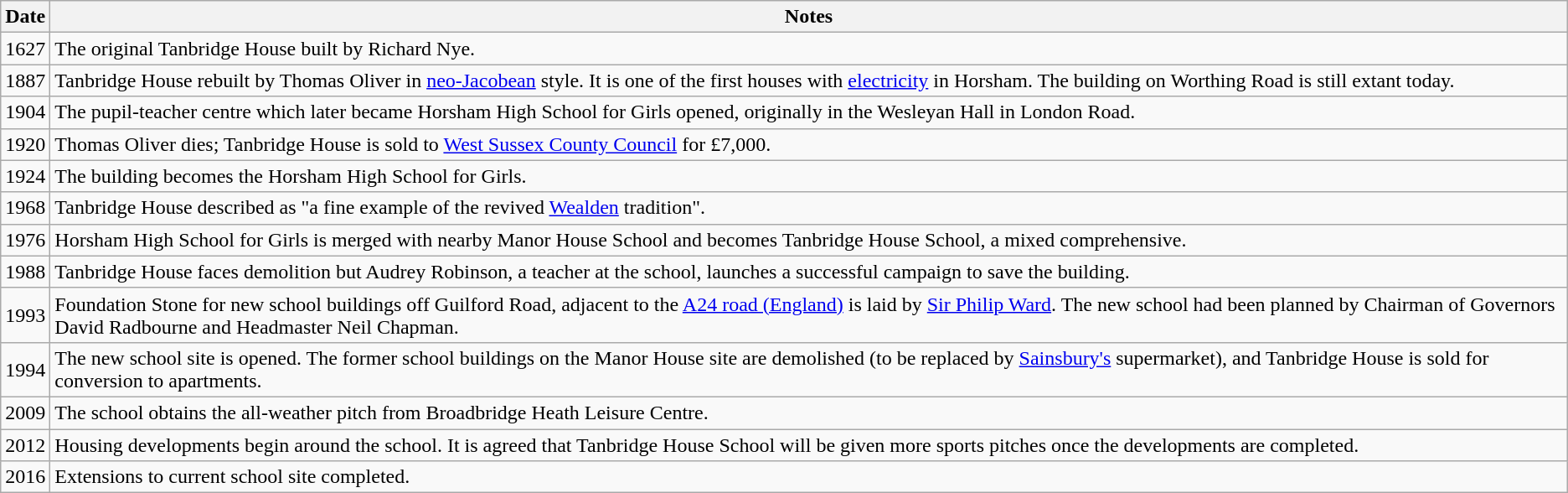<table class="wikitable">
<tr>
<th>Date</th>
<th>Notes</th>
</tr>
<tr>
<td>1627</td>
<td>The original Tanbridge House built by Richard Nye.</td>
</tr>
<tr>
<td>1887</td>
<td>Tanbridge House rebuilt by Thomas Oliver in <a href='#'>neo-Jacobean</a> style. It is one of the first houses with <a href='#'>electricity</a> in Horsham. The building on Worthing Road is still extant today.</td>
</tr>
<tr>
<td>1904</td>
<td>The pupil-teacher centre which later became Horsham High School for Girls opened, originally in the Wesleyan Hall in London Road.</td>
</tr>
<tr>
<td>1920</td>
<td>Thomas Oliver dies; Tanbridge House is sold to <a href='#'>West Sussex County Council</a> for £7,000.</td>
</tr>
<tr>
<td>1924</td>
<td>The building becomes the Horsham High School for Girls.</td>
</tr>
<tr>
<td>1968</td>
<td>Tanbridge House described as "a fine example of the revived <a href='#'>Wealden</a> tradition".</td>
</tr>
<tr>
<td>1976</td>
<td>Horsham High School for Girls is merged with nearby Manor House School and becomes Tanbridge House School, a mixed comprehensive.</td>
</tr>
<tr>
<td>1988</td>
<td>Tanbridge House faces demolition but Audrey Robinson, a teacher at the school, launches a successful campaign to save the building.</td>
</tr>
<tr>
<td>1993</td>
<td>Foundation Stone for new school buildings off Guilford Road, adjacent to the <a href='#'>A24 road (England)</a> is laid by <a href='#'>Sir Philip Ward</a>. The new school had been planned by Chairman of Governors David Radbourne and Headmaster Neil Chapman.</td>
</tr>
<tr>
<td>1994</td>
<td>The new school site is opened. The former school buildings on the Manor House site are demolished (to be replaced by <a href='#'>Sainsbury's</a> supermarket), and Tanbridge House is sold for conversion to apartments.</td>
</tr>
<tr>
<td>2009</td>
<td>The school obtains the all-weather pitch from Broadbridge Heath Leisure Centre.</td>
</tr>
<tr>
<td>2012</td>
<td>Housing developments begin around the school. It is agreed that Tanbridge House School will be given more sports pitches once the developments are completed.</td>
</tr>
<tr>
<td>2016</td>
<td>Extensions to current school site completed.</td>
</tr>
</table>
